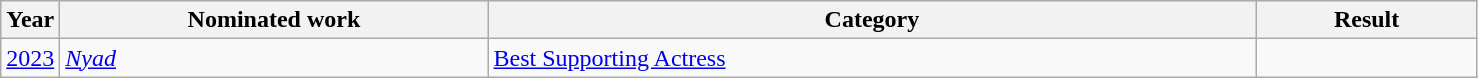<table class=wikitable>
<tr>
<th width=4%>Year</th>
<th width=29%>Nominated work</th>
<th width=52%>Category</th>
<th width=15%>Result</th>
</tr>
<tr>
<td align=center><a href='#'>2023</a></td>
<td><em><a href='#'>Nyad</a></em></td>
<td><a href='#'>Best Supporting Actress</a></td>
<td></td>
</tr>
</table>
